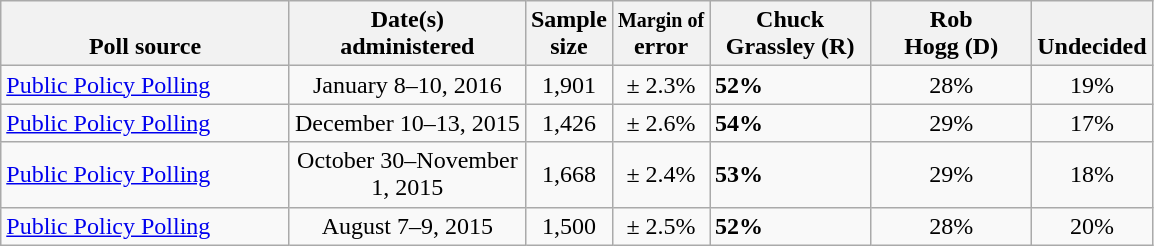<table class="wikitable">
<tr valign= bottom>
<th style="width:185px;">Poll source</th>
<th style="width:150px;">Date(s)<br>administered</th>
<th class=small>Sample<br>size</th>
<th class=small><small>Margin of</small><br>error</th>
<th style="width:100px;">Chuck<br>Grassley (R)</th>
<th style="width:100px;">Rob<br>Hogg (D)</th>
<th>Undecided</th>
</tr>
<tr>
<td><a href='#'>Public Policy Polling</a></td>
<td align=center>January 8–10, 2016</td>
<td align=center>1,901</td>
<td align=center>± 2.3%</td>
<td><strong>52%</strong></td>
<td align=center>28%</td>
<td align=center>19%</td>
</tr>
<tr>
<td><a href='#'>Public Policy Polling</a></td>
<td align=center>December 10–13, 2015</td>
<td align=center>1,426</td>
<td align=center>± 2.6%</td>
<td><strong>54%</strong></td>
<td align=center>29%</td>
<td align=center>17%</td>
</tr>
<tr>
<td><a href='#'>Public Policy Polling</a></td>
<td align=center>October 30–November 1, 2015</td>
<td align=center>1,668</td>
<td align=center>± 2.4%</td>
<td><strong>53%</strong></td>
<td align=center>29%</td>
<td align=center>18%</td>
</tr>
<tr>
<td><a href='#'>Public Policy Polling</a></td>
<td align=center>August 7–9, 2015</td>
<td align=center>1,500</td>
<td align=center>± 2.5%</td>
<td><strong>52%</strong></td>
<td align=center>28%</td>
<td align=center>20%</td>
</tr>
</table>
